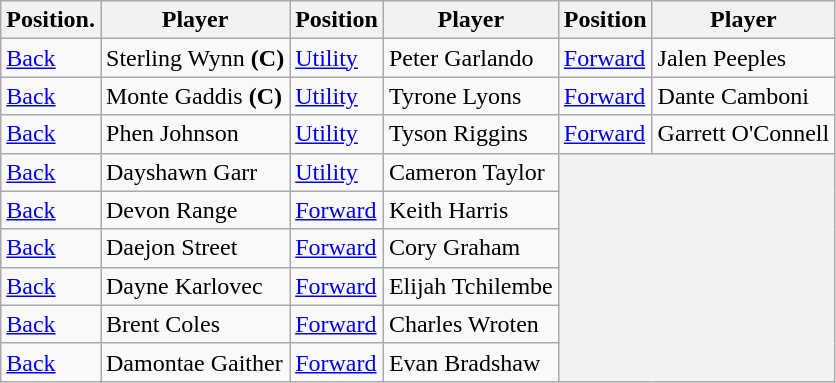<table class="wikitable">
<tr>
<th>Position.</th>
<th>Player</th>
<th>Position</th>
<th>Player</th>
<th>Position</th>
<th>Player</th>
</tr>
<tr>
<td><a href='#'>Back</a></td>
<td>Sterling Wynn <strong>(C)</strong> </td>
<td><a href='#'>Utility</a></td>
<td>Peter Garlando  </td>
<td><a href='#'>Forward</a></td>
<td>Jalen Peeples </td>
</tr>
<tr>
<td><a href='#'>Back</a></td>
<td>Monte Gaddis <strong>(C) </strong></td>
<td><a href='#'>Utility</a></td>
<td>Tyrone Lyons </td>
<td><a href='#'>Forward</a></td>
<td>Dante Camboni </td>
</tr>
<tr>
<td><a href='#'>Back</a></td>
<td>Phen Johnson </td>
<td><a href='#'>Utility</a></td>
<td>Tyson Riggins </td>
<td><a href='#'>Forward</a></td>
<td>Garrett O'Connell </td>
</tr>
<tr>
<td><a href='#'>Back</a></td>
<td>Dayshawn Garr </td>
<td><a href='#'>Utility</a></td>
<td>Cameron Taylor </td>
<th colspan="2" rowspan="6"></th>
</tr>
<tr>
<td><a href='#'>Back</a></td>
<td>Devon Range </td>
<td><a href='#'>Forward</a></td>
<td>Keith Harris </td>
</tr>
<tr>
<td><a href='#'>Back</a></td>
<td>Daejon Street </td>
<td><a href='#'>Forward</a></td>
<td>Cory Graham </td>
</tr>
<tr>
<td><a href='#'>Back</a></td>
<td>Dayne Karlovec </td>
<td><a href='#'>Forward</a></td>
<td>Elijah Tchilembe  </td>
</tr>
<tr>
<td><a href='#'>Back</a></td>
<td>Brent Coles </td>
<td><a href='#'>Forward</a></td>
<td>Charles Wroten </td>
</tr>
<tr>
<td><a href='#'>Back</a></td>
<td>Damontae Gaither </td>
<td><a href='#'>Forward</a></td>
<td>Evan Bradshaw </td>
</tr>
</table>
